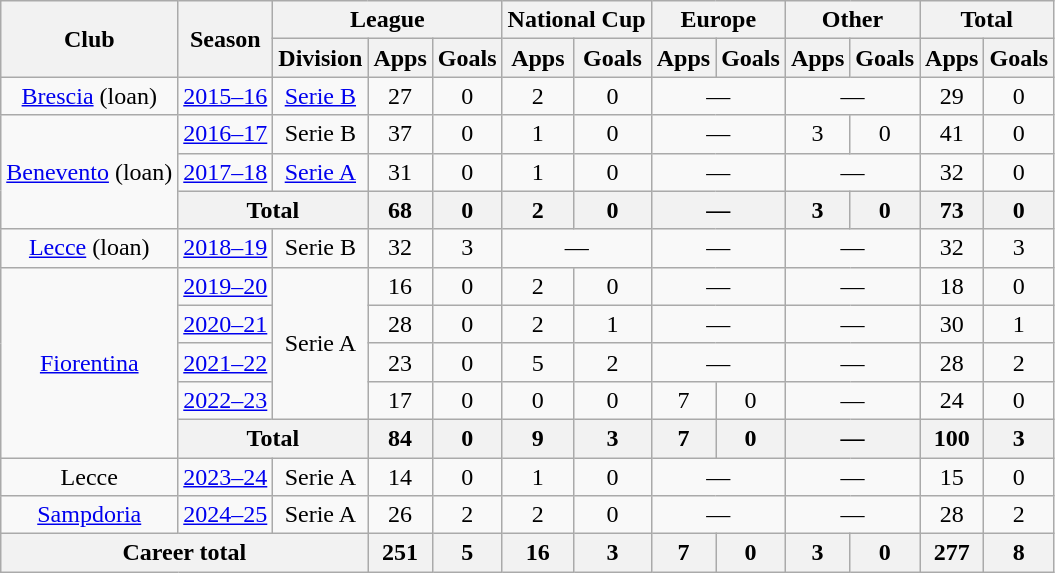<table class="wikitable" style="text-align:center">
<tr>
<th rowspan="2">Club</th>
<th rowspan="2">Season</th>
<th colspan="3">League</th>
<th colspan="2">National Cup</th>
<th colspan="2">Europe</th>
<th colspan="2">Other</th>
<th colspan="2">Total</th>
</tr>
<tr>
<th>Division</th>
<th>Apps</th>
<th>Goals</th>
<th>Apps</th>
<th>Goals</th>
<th>Apps</th>
<th>Goals</th>
<th>Apps</th>
<th>Goals</th>
<th>Apps</th>
<th>Goals</th>
</tr>
<tr>
<td><a href='#'>Brescia</a> (loan)</td>
<td><a href='#'>2015–16</a></td>
<td><a href='#'>Serie B</a></td>
<td>27</td>
<td>0</td>
<td>2</td>
<td>0</td>
<td colspan="2">—</td>
<td colspan="2">—</td>
<td>29</td>
<td>0</td>
</tr>
<tr>
<td rowspan="3"><a href='#'>Benevento</a> (loan)</td>
<td><a href='#'>2016–17</a></td>
<td>Serie B</td>
<td>37</td>
<td>0</td>
<td>1</td>
<td>0</td>
<td colspan="2">—</td>
<td>3</td>
<td>0</td>
<td>41</td>
<td>0</td>
</tr>
<tr>
<td><a href='#'>2017–18</a></td>
<td><a href='#'>Serie A</a></td>
<td>31</td>
<td>0</td>
<td>1</td>
<td>0</td>
<td colspan="2">—</td>
<td colspan="2">—</td>
<td>32</td>
<td>0</td>
</tr>
<tr>
<th colspan="2">Total</th>
<th>68</th>
<th>0</th>
<th>2</th>
<th>0</th>
<th colspan="2">—</th>
<th>3</th>
<th>0</th>
<th>73</th>
<th>0</th>
</tr>
<tr>
<td><a href='#'>Lecce</a> (loan)</td>
<td><a href='#'>2018–19</a></td>
<td>Serie B</td>
<td>32</td>
<td>3</td>
<td colspan="2">—</td>
<td colspan="2">—</td>
<td colspan="2">—</td>
<td>32</td>
<td>3</td>
</tr>
<tr>
<td rowspan="5"><a href='#'>Fiorentina</a></td>
<td><a href='#'>2019–20</a></td>
<td rowspan="4">Serie A</td>
<td>16</td>
<td>0</td>
<td>2</td>
<td>0</td>
<td colspan="2">—</td>
<td colspan="2">—</td>
<td>18</td>
<td>0</td>
</tr>
<tr>
<td><a href='#'>2020–21</a></td>
<td>28</td>
<td>0</td>
<td>2</td>
<td>1</td>
<td colspan="2">—</td>
<td colspan="2">—</td>
<td>30</td>
<td>1</td>
</tr>
<tr>
<td><a href='#'>2021–22</a></td>
<td>23</td>
<td>0</td>
<td>5</td>
<td>2</td>
<td colspan="2">—</td>
<td colspan="2">—</td>
<td>28</td>
<td>2</td>
</tr>
<tr>
<td><a href='#'>2022–23</a></td>
<td>17</td>
<td>0</td>
<td>0</td>
<td>0</td>
<td>7</td>
<td>0</td>
<td colspan="2">—</td>
<td>24</td>
<td>0</td>
</tr>
<tr>
<th colspan="2">Total</th>
<th>84</th>
<th>0</th>
<th>9</th>
<th>3</th>
<th>7</th>
<th>0</th>
<th colspan="2">—</th>
<th>100</th>
<th>3</th>
</tr>
<tr>
<td>Lecce</td>
<td><a href='#'>2023–24</a></td>
<td>Serie A</td>
<td>14</td>
<td>0</td>
<td>1</td>
<td>0</td>
<td colspan="2">—</td>
<td colspan="2">—</td>
<td>15</td>
<td>0</td>
</tr>
<tr>
<td><a href='#'>Sampdoria</a></td>
<td><a href='#'>2024–25</a></td>
<td>Serie A</td>
<td>26</td>
<td>2</td>
<td>2</td>
<td>0</td>
<td colspan="2">—</td>
<td colspan="2">—</td>
<td>28</td>
<td>2</td>
</tr>
<tr>
<th colspan="3">Career total</th>
<th>251</th>
<th>5</th>
<th>16</th>
<th>3</th>
<th>7</th>
<th>0</th>
<th>3</th>
<th>0</th>
<th>277</th>
<th>8</th>
</tr>
</table>
